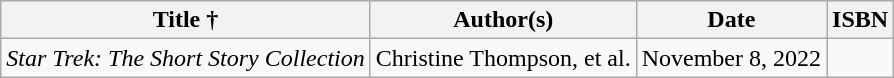<table class="wikitable">
<tr>
<th>Title †</th>
<th>Author(s)</th>
<th>Date</th>
<th>ISBN</th>
</tr>
<tr>
<td><em>Star Trek: The Short Story Collection</em></td>
<td>Christine Thompson, et al.</td>
<td>November 8, 2022</td>
<td></td>
</tr>
</table>
